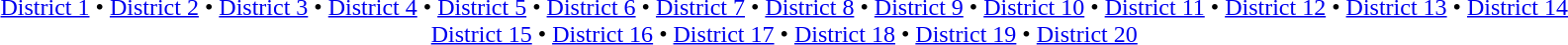<table id=toc class=toc summary=Contents>
<tr>
<td style="text-align:center;"><br><a href='#'>District 1</a> • <a href='#'>District 2</a> • <a href='#'>District 3</a> • <a href='#'>District 4</a> • <a href='#'>District 5</a> • <a href='#'>District 6</a> • <a href='#'>District 7</a> • <a href='#'>District 8</a> • <a href='#'>District 9</a> • <a href='#'>District 10</a> • <a href='#'>District 11</a> • <a href='#'>District 12</a> • <a href='#'>District 13</a> • <a href='#'>District 14</a><br><a href='#'>District 15</a> • <a href='#'>District 16</a> • <a href='#'>District 17</a> • <a href='#'>District 18</a> • <a href='#'>District 19</a> • <a href='#'>District 20</a></td>
</tr>
</table>
